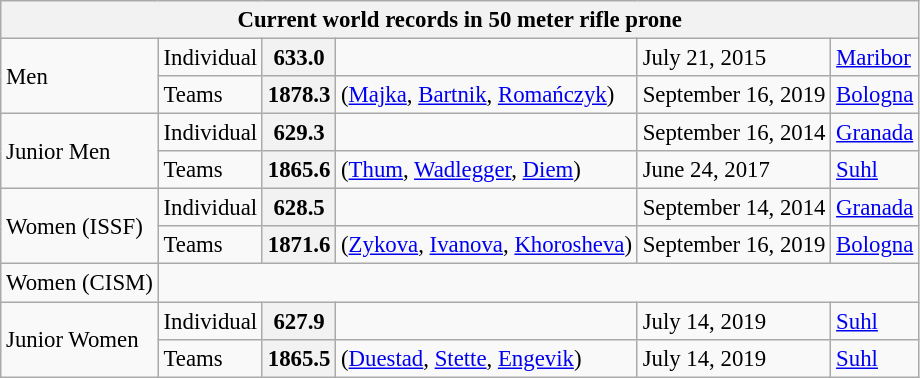<table class="wikitable" style="font-size: 95%">
<tr>
<th colspan=9>Current world records in 50 meter rifle prone</th>
</tr>
<tr>
<td rowspan=2>Men</td>
<td>Individual</td>
<th>633.0</th>
<td></td>
<td>July 21, 2015</td>
<td><a href='#'>Maribor</a> </td>
</tr>
<tr>
<td>Teams</td>
<th>1878.3</th>
<td> (<a href='#'>Majka</a>, <a href='#'>Bartnik</a>, <a href='#'>Romańczyk</a>)</td>
<td>September 16, 2019</td>
<td><a href='#'>Bologna</a> </td>
</tr>
<tr>
<td rowspan=2>Junior Men</td>
<td>Individual</td>
<th>629.3</th>
<td></td>
<td>September 16, 2014</td>
<td><a href='#'>Granada</a> </td>
</tr>
<tr>
<td>Teams</td>
<th>1865.6</th>
<td> (<a href='#'>Thum</a>, <a href='#'>Wadlegger</a>, <a href='#'>Diem</a>)</td>
<td>June 24, 2017</td>
<td><a href='#'>Suhl</a> </td>
</tr>
<tr>
<td rowspan=2>Women (ISSF)</td>
<td>Individual</td>
<th>628.5</th>
<td></td>
<td>September 14, 2014</td>
<td><a href='#'>Granada</a> </td>
</tr>
<tr>
<td>Teams</td>
<th>1871.6</th>
<td> (<a href='#'>Zykova</a>, <a href='#'>Ivanova</a>, <a href='#'>Khorosheva</a>)</td>
<td>September 16, 2019</td>
<td><a href='#'>Bologna</a> </td>
</tr>
<tr>
<td rowspan=2>Women (CISM)<br></td>
</tr>
<tr>
</tr>
<tr>
<td rowspan=2>Junior Women</td>
<td>Individual</td>
<th>627.9</th>
<td></td>
<td>July 14, 2019</td>
<td><a href='#'>Suhl</a> </td>
</tr>
<tr>
<td>Teams</td>
<th>1865.5</th>
<td> (<a href='#'>Duestad</a>, <a href='#'>Stette</a>, <a href='#'>Engevik</a>)</td>
<td>July 14, 2019</td>
<td><a href='#'>Suhl</a> </td>
</tr>
</table>
